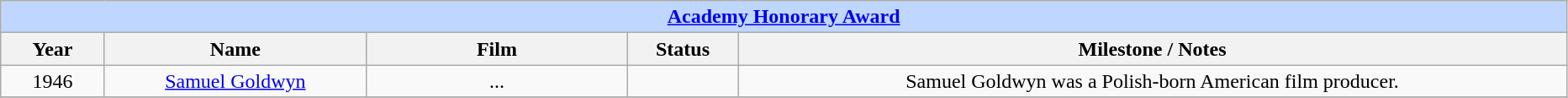<table class="wikitable" style="text-align: center">
<tr ---- bgcolor="#bfd7ff">
<td colspan=5 align=center><strong><a href='#'>Academy Honorary Award</a></strong></td>
</tr>
<tr ---- bgcolor="#ebf5ff">
<th width="75">Year</th>
<th width="200">Name</th>
<th width="200">Film</th>
<th width="80">Status</th>
<th width="650">Milestone / Notes</th>
</tr>
<tr>
<td>1946</td>
<td><a href='#'>Samuel Goldwyn</a></td>
<td>...</td>
<td></td>
<td>Samuel Goldwyn was a Polish-born American film producer.</td>
</tr>
<tr>
</tr>
</table>
